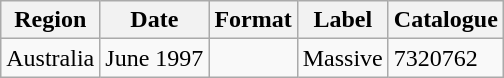<table class="wikitable plainrowheaders">
<tr>
<th scope="col">Region</th>
<th scope="col">Date</th>
<th scope="col">Format</th>
<th scope="col">Label</th>
<th scope="col">Catalogue</th>
</tr>
<tr>
<td>Australia</td>
<td>June 1997</td>
<td></td>
<td>Massive</td>
<td>7320762</td>
</tr>
</table>
